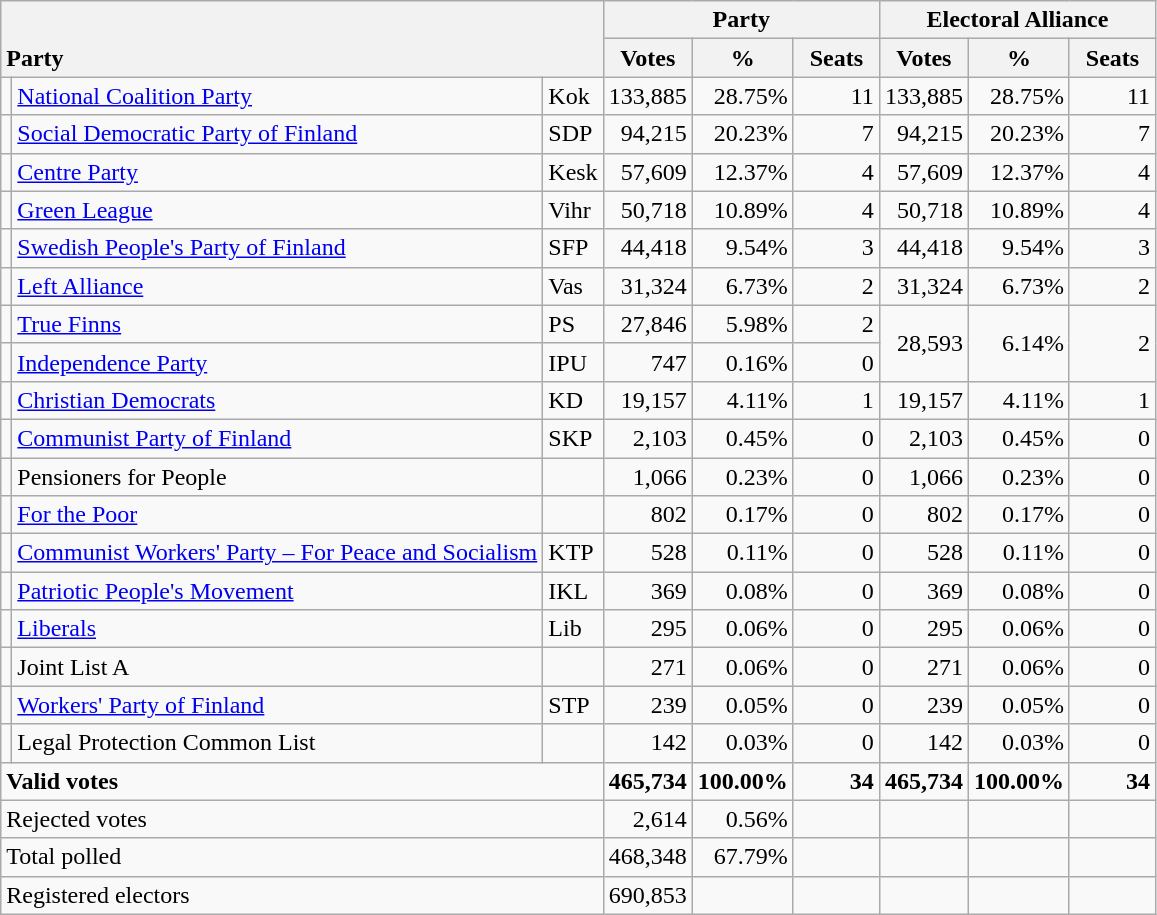<table class="wikitable" border="1" style="text-align:right;">
<tr>
<th style="text-align:left;" valign=bottom rowspan=2 colspan=3>Party</th>
<th colspan=3>Party</th>
<th colspan=3>Electoral Alliance</th>
</tr>
<tr>
<th align=center valign=bottom width="50">Votes</th>
<th align=center valign=bottom width="50">%</th>
<th align=center valign=bottom width="50">Seats</th>
<th align=center valign=bottom width="50">Votes</th>
<th align=center valign=bottom width="50">%</th>
<th align=center valign=bottom width="50">Seats</th>
</tr>
<tr>
<td></td>
<td align=left><a href='#'>National Coalition Party</a></td>
<td align=left>Kok</td>
<td>133,885</td>
<td>28.75%</td>
<td>11</td>
<td>133,885</td>
<td>28.75%</td>
<td>11</td>
</tr>
<tr>
<td></td>
<td align=left style="white-space: nowrap;"><a href='#'>Social Democratic Party of Finland</a></td>
<td align=left>SDP</td>
<td>94,215</td>
<td>20.23%</td>
<td>7</td>
<td>94,215</td>
<td>20.23%</td>
<td>7</td>
</tr>
<tr>
<td></td>
<td align=left><a href='#'>Centre Party</a></td>
<td align=left>Kesk</td>
<td>57,609</td>
<td>12.37%</td>
<td>4</td>
<td>57,609</td>
<td>12.37%</td>
<td>4</td>
</tr>
<tr>
<td></td>
<td align=left><a href='#'>Green League</a></td>
<td align=left>Vihr</td>
<td>50,718</td>
<td>10.89%</td>
<td>4</td>
<td>50,718</td>
<td>10.89%</td>
<td>4</td>
</tr>
<tr>
<td></td>
<td align=left><a href='#'>Swedish People's Party of Finland</a></td>
<td align=left>SFP</td>
<td>44,418</td>
<td>9.54%</td>
<td>3</td>
<td>44,418</td>
<td>9.54%</td>
<td>3</td>
</tr>
<tr>
<td></td>
<td align=left><a href='#'>Left Alliance</a></td>
<td align=left>Vas</td>
<td>31,324</td>
<td>6.73%</td>
<td>2</td>
<td>31,324</td>
<td>6.73%</td>
<td>2</td>
</tr>
<tr>
<td></td>
<td align=left><a href='#'>True Finns</a></td>
<td align=left>PS</td>
<td>27,846</td>
<td>5.98%</td>
<td>2</td>
<td rowspan=2>28,593</td>
<td rowspan=2>6.14%</td>
<td rowspan=2>2</td>
</tr>
<tr>
<td></td>
<td align=left><a href='#'>Independence Party</a></td>
<td align=left>IPU</td>
<td>747</td>
<td>0.16%</td>
<td>0</td>
</tr>
<tr>
<td></td>
<td align=left><a href='#'>Christian Democrats</a></td>
<td align=left>KD</td>
<td>19,157</td>
<td>4.11%</td>
<td>1</td>
<td>19,157</td>
<td>4.11%</td>
<td>1</td>
</tr>
<tr>
<td></td>
<td align=left><a href='#'>Communist Party of Finland</a></td>
<td align=left>SKP</td>
<td>2,103</td>
<td>0.45%</td>
<td>0</td>
<td>2,103</td>
<td>0.45%</td>
<td>0</td>
</tr>
<tr>
<td></td>
<td align=left>Pensioners for People</td>
<td align=left></td>
<td>1,066</td>
<td>0.23%</td>
<td>0</td>
<td>1,066</td>
<td>0.23%</td>
<td>0</td>
</tr>
<tr>
<td></td>
<td align=left><a href='#'>For the Poor</a></td>
<td align=left></td>
<td>802</td>
<td>0.17%</td>
<td>0</td>
<td>802</td>
<td>0.17%</td>
<td>0</td>
</tr>
<tr>
<td></td>
<td align=left><a href='#'>Communist Workers' Party – For Peace and Socialism</a></td>
<td align=left>KTP</td>
<td>528</td>
<td>0.11%</td>
<td>0</td>
<td>528</td>
<td>0.11%</td>
<td>0</td>
</tr>
<tr>
<td></td>
<td align=left><a href='#'>Patriotic People's Movement</a></td>
<td align=left>IKL</td>
<td>369</td>
<td>0.08%</td>
<td>0</td>
<td>369</td>
<td>0.08%</td>
<td>0</td>
</tr>
<tr>
<td></td>
<td align=left><a href='#'>Liberals</a></td>
<td align=left>Lib</td>
<td>295</td>
<td>0.06%</td>
<td>0</td>
<td>295</td>
<td>0.06%</td>
<td>0</td>
</tr>
<tr>
<td></td>
<td align=left>Joint List A</td>
<td align=left></td>
<td>271</td>
<td>0.06%</td>
<td>0</td>
<td>271</td>
<td>0.06%</td>
<td>0</td>
</tr>
<tr>
<td></td>
<td align=left><a href='#'>Workers' Party of Finland</a></td>
<td align=left>STP</td>
<td>239</td>
<td>0.05%</td>
<td>0</td>
<td>239</td>
<td>0.05%</td>
<td>0</td>
</tr>
<tr>
<td></td>
<td align=left>Legal Protection Common List</td>
<td align=left></td>
<td>142</td>
<td>0.03%</td>
<td>0</td>
<td>142</td>
<td>0.03%</td>
<td>0</td>
</tr>
<tr style="font-weight:bold">
<td align=left colspan=3>Valid votes</td>
<td>465,734</td>
<td>100.00%</td>
<td>34</td>
<td>465,734</td>
<td>100.00%</td>
<td>34</td>
</tr>
<tr>
<td align=left colspan=3>Rejected votes</td>
<td>2,614</td>
<td>0.56%</td>
<td></td>
<td></td>
<td></td>
<td></td>
</tr>
<tr>
<td align=left colspan=3>Total polled</td>
<td>468,348</td>
<td>67.79%</td>
<td></td>
<td></td>
<td></td>
<td></td>
</tr>
<tr>
<td align=left colspan=3>Registered electors</td>
<td>690,853</td>
<td></td>
<td></td>
<td></td>
<td></td>
<td></td>
</tr>
</table>
